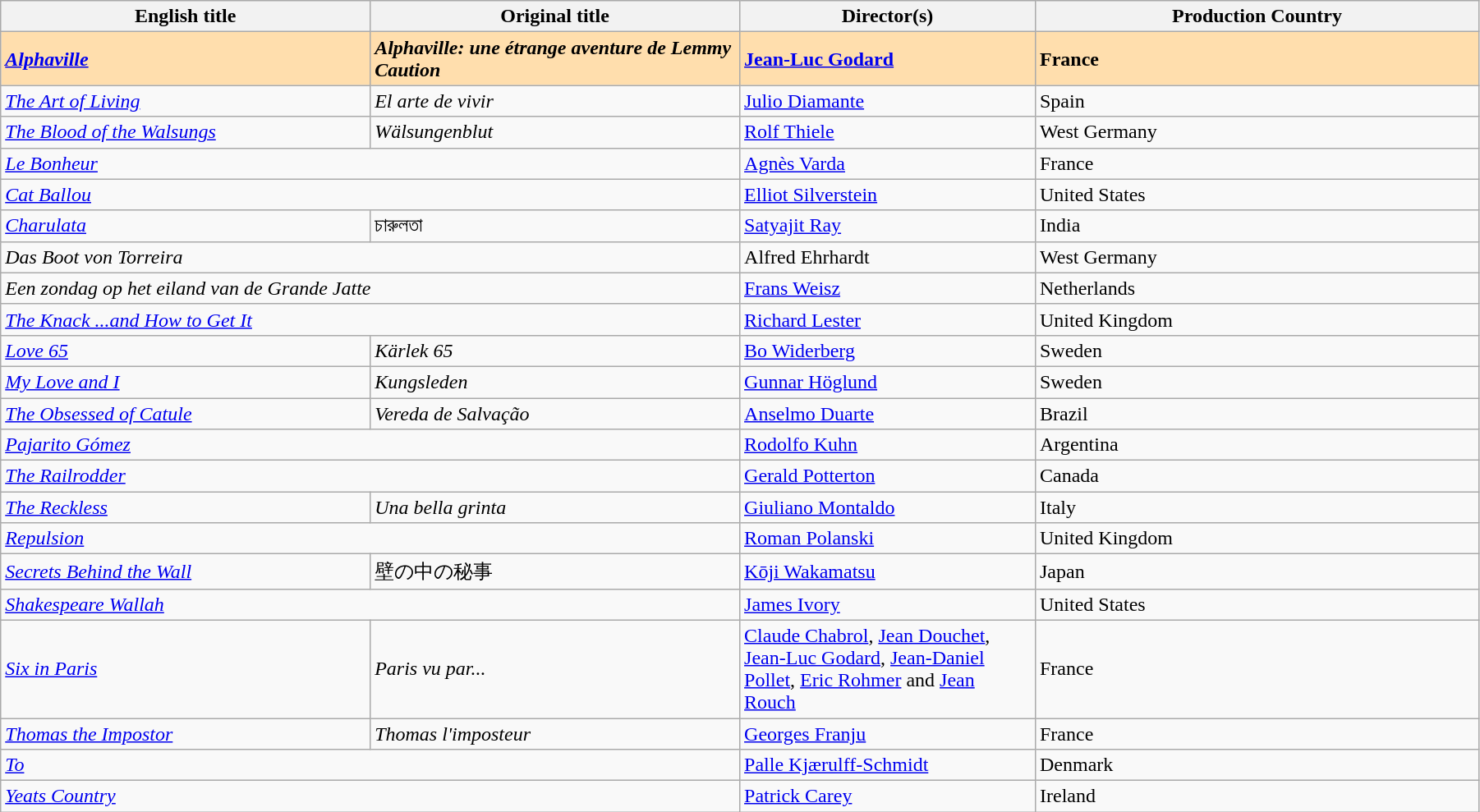<table class="wikitable" width="95%" cellpadding="5">
<tr>
<th width="25%">English title</th>
<th width="25%">Original title</th>
<th width="20%">Director(s)</th>
<th width="30%">Production Country</th>
</tr>
<tr style="background:#FFDEAD;">
<td><em><a href='#'><strong>Alphaville</strong></a></em></td>
<td><strong><em>Alphaville: une étrange aventure de Lemmy Caution</em></strong></td>
<td><strong><a href='#'>Jean-Luc Godard</a></strong></td>
<td><strong>France</strong></td>
</tr>
<tr>
<td><em><a href='#'>The Art of Living</a></em></td>
<td><em>El arte de vivir</em></td>
<td><a href='#'>Julio Diamante</a></td>
<td>Spain</td>
</tr>
<tr>
<td><em><a href='#'>The Blood of the Walsungs</a></em></td>
<td><em>Wälsungenblut</em></td>
<td><a href='#'>Rolf Thiele</a></td>
<td>West Germany</td>
</tr>
<tr>
<td colspan="2"><em><a href='#'>Le Bonheur</a></em></td>
<td><a href='#'>Agnès Varda</a></td>
<td>France</td>
</tr>
<tr>
<td colspan="2"><em><a href='#'>Cat Ballou</a></em></td>
<td><a href='#'>Elliot Silverstein</a></td>
<td>United States</td>
</tr>
<tr>
<td><em><a href='#'>Charulata</a></em></td>
<td>চারুলতা</td>
<td><a href='#'>Satyajit Ray</a></td>
<td>India</td>
</tr>
<tr>
<td colspan="2"><em>Das Boot von Torreira</em></td>
<td>Alfred Ehrhardt</td>
<td>West Germany</td>
</tr>
<tr>
<td colspan="2"><em>Een zondag op het eiland van de Grande Jatte</em></td>
<td><a href='#'>Frans Weisz</a></td>
<td>Netherlands</td>
</tr>
<tr>
<td colspan="2"><em><a href='#'>The Knack ...and How to Get It</a></em></td>
<td><a href='#'>Richard Lester</a></td>
<td>United Kingdom</td>
</tr>
<tr>
<td><em><a href='#'>Love 65</a></em></td>
<td><em>Kärlek 65</em></td>
<td><a href='#'>Bo Widerberg</a></td>
<td>Sweden</td>
</tr>
<tr>
<td><em><a href='#'>My Love and I</a></em></td>
<td><em>Kungsleden</em></td>
<td><a href='#'>Gunnar Höglund</a></td>
<td>Sweden</td>
</tr>
<tr>
<td><em><a href='#'>The Obsessed of Catule</a></em></td>
<td><em>Vereda de Salvação</em></td>
<td><a href='#'>Anselmo Duarte</a></td>
<td>Brazil</td>
</tr>
<tr>
<td colspan="2"><em><a href='#'>Pajarito Gómez</a></em></td>
<td><a href='#'>Rodolfo Kuhn</a></td>
<td>Argentina</td>
</tr>
<tr>
<td colspan="2"><em><a href='#'>The Railrodder</a></em></td>
<td><a href='#'>Gerald Potterton</a></td>
<td>Canada</td>
</tr>
<tr>
<td><em><a href='#'>The Reckless</a></em></td>
<td><em>Una bella grinta</em></td>
<td><a href='#'>Giuliano Montaldo</a></td>
<td>Italy</td>
</tr>
<tr>
<td colspan="2"><em><a href='#'>Repulsion</a></em></td>
<td><a href='#'>Roman Polanski</a></td>
<td>United Kingdom</td>
</tr>
<tr>
<td><em><a href='#'>Secrets Behind the Wall</a></em></td>
<td>壁の中の秘事</td>
<td><a href='#'>Kōji Wakamatsu</a></td>
<td>Japan</td>
</tr>
<tr>
<td colspan="2"><em><a href='#'>Shakespeare Wallah</a></em></td>
<td><a href='#'>James Ivory</a></td>
<td>United States</td>
</tr>
<tr>
<td><em><a href='#'>Six in Paris</a></em></td>
<td><em>Paris vu par...</em></td>
<td><a href='#'>Claude Chabrol</a>, <a href='#'>Jean Douchet</a>, <a href='#'>Jean-Luc Godard</a>, <a href='#'>Jean-Daniel Pollet</a>, <a href='#'>Eric Rohmer</a> and <a href='#'>Jean Rouch</a></td>
<td>France</td>
</tr>
<tr>
<td><em><a href='#'>Thomas the Impostor</a></em></td>
<td><em>Thomas l'imposteur</em></td>
<td><a href='#'>Georges Franju</a></td>
<td>France</td>
</tr>
<tr>
<td colspan="2"><em><a href='#'>To</a></em></td>
<td><a href='#'>Palle Kjærulff-Schmidt</a></td>
<td>Denmark</td>
</tr>
<tr>
<td colspan="2"><em><a href='#'>Yeats Country</a></em></td>
<td><a href='#'>Patrick Carey</a></td>
<td>Ireland</td>
</tr>
</table>
